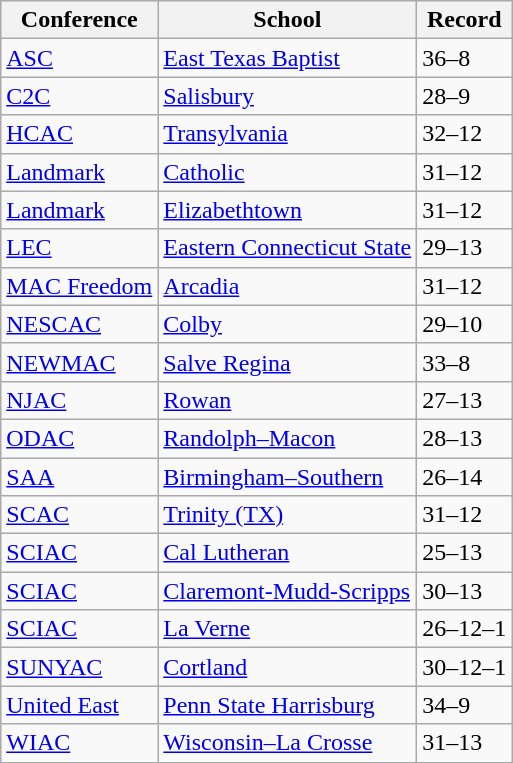<table class="wikitable sortable plainrowheaders">
<tr>
<th scope="col">Conference</th>
<th scope="col">School</th>
<th scope="col">Record</th>
</tr>
<tr>
<td><a href='#'>ASC</a></td>
<td><a href='#'>East Texas Baptist</a></td>
<td>36–8</td>
</tr>
<tr>
<td><a href='#'>C2C</a></td>
<td><a href='#'>Salisbury</a></td>
<td>28–9</td>
</tr>
<tr>
<td><a href='#'>HCAC</a></td>
<td><a href='#'>Transylvania</a></td>
<td>32–12</td>
</tr>
<tr>
<td><a href='#'>Landmark</a></td>
<td><a href='#'>Catholic</a></td>
<td>31–12</td>
</tr>
<tr>
<td><a href='#'>Landmark</a></td>
<td><a href='#'>Elizabethtown</a></td>
<td>31–12</td>
</tr>
<tr>
<td><a href='#'>LEC</a></td>
<td><a href='#'>Eastern Connecticut State</a></td>
<td>29–13</td>
</tr>
<tr>
<td><a href='#'>MAC Freedom</a></td>
<td><a href='#'>Arcadia</a></td>
<td>31–12</td>
</tr>
<tr>
<td><a href='#'>NESCAC</a></td>
<td><a href='#'>Colby</a></td>
<td>29–10</td>
</tr>
<tr>
<td><a href='#'>NEWMAC</a></td>
<td><a href='#'>Salve Regina</a></td>
<td>33–8</td>
</tr>
<tr>
<td><a href='#'>NJAC</a></td>
<td><a href='#'>Rowan</a></td>
<td>27–13</td>
</tr>
<tr>
<td><a href='#'>ODAC</a></td>
<td><a href='#'>Randolph–Macon</a></td>
<td>28–13</td>
</tr>
<tr>
<td><a href='#'>SAA</a></td>
<td><a href='#'>Birmingham–Southern</a></td>
<td>26–14</td>
</tr>
<tr>
<td><a href='#'>SCAC</a></td>
<td><a href='#'>Trinity (TX)</a></td>
<td>31–12</td>
</tr>
<tr>
<td><a href='#'>SCIAC</a></td>
<td><a href='#'>Cal Lutheran</a></td>
<td>25–13</td>
</tr>
<tr>
<td><a href='#'>SCIAC</a></td>
<td><a href='#'>Claremont-Mudd-Scripps</a></td>
<td>30–13</td>
</tr>
<tr>
<td><a href='#'>SCIAC</a></td>
<td><a href='#'>La Verne</a></td>
<td>26–12–1</td>
</tr>
<tr>
<td><a href='#'>SUNYAC</a></td>
<td><a href='#'>Cortland</a></td>
<td>30–12–1</td>
</tr>
<tr>
<td><a href='#'>United East</a></td>
<td><a href='#'>Penn State Harrisburg</a></td>
<td>34–9</td>
</tr>
<tr>
<td><a href='#'>WIAC</a></td>
<td><a href='#'>Wisconsin–La Crosse</a></td>
<td>31–13</td>
</tr>
</table>
